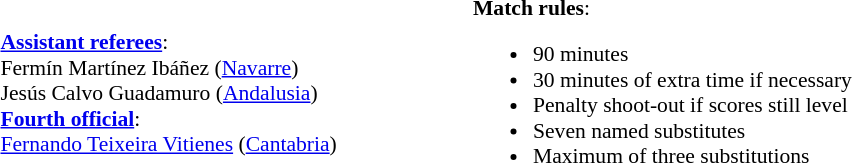<table width=50% style="font-size: 90%">
<tr>
<td><br><strong><a href='#'>Assistant referees</a></strong>:
<br>Fermín Martínez Ibáñez (<a href='#'>Navarre</a>)
<br>Jesús Calvo Guadamuro (<a href='#'>Andalusia</a>)
<br><strong><a href='#'>Fourth official</a></strong>:
<br><a href='#'>Fernando Teixeira Vitienes</a> (<a href='#'>Cantabria</a>)</td>
<td width=50% valign=top><br><strong>Match rules</strong>:<ul><li>90 minutes</li><li>30 minutes of extra time if necessary</li><li>Penalty shoot-out if scores still level</li><li>Seven named substitutes</li><li>Maximum of three substitutions</li></ul></td>
</tr>
</table>
